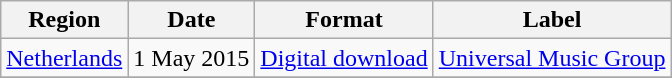<table class=wikitable>
<tr>
<th>Region</th>
<th>Date</th>
<th>Format</th>
<th>Label</th>
</tr>
<tr>
<td><a href='#'>Netherlands</a></td>
<td>1 May 2015</td>
<td><a href='#'>Digital download</a></td>
<td><a href='#'>Universal Music Group</a></td>
</tr>
<tr>
</tr>
</table>
